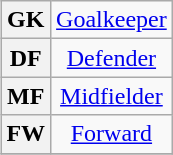<table class="wikitable plainrowheaders" style="text-align:center;margin-left:1em;float:right;">
<tr>
<th scope="row">GK</th>
<td><a href='#'>Goalkeeper</a></td>
</tr>
<tr>
<th scope="row">DF</th>
<td><a href='#'>Defender</a></td>
</tr>
<tr>
<th scope="row">MF</th>
<td><a href='#'>Midfielder</a></td>
</tr>
<tr>
<th scope="row">FW</th>
<td><a href='#'>Forward</a></td>
</tr>
<tr>
</tr>
</table>
